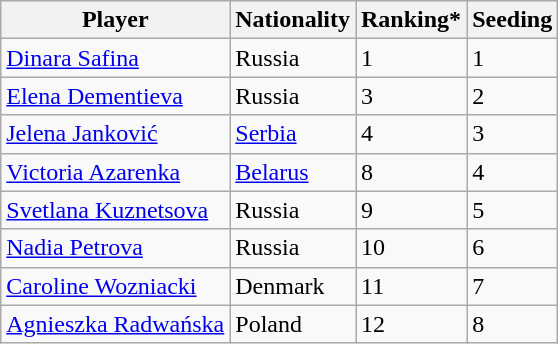<table class="wikitable" border="1">
<tr>
<th>Player</th>
<th>Nationality</th>
<th>Ranking*</th>
<th>Seeding</th>
</tr>
<tr>
<td><a href='#'>Dinara Safina</a></td>
<td> Russia</td>
<td>1</td>
<td>1</td>
</tr>
<tr>
<td><a href='#'>Elena Dementieva</a></td>
<td> Russia</td>
<td>3</td>
<td>2</td>
</tr>
<tr>
<td><a href='#'>Jelena Janković</a></td>
<td> <a href='#'>Serbia</a></td>
<td>4</td>
<td>3</td>
</tr>
<tr>
<td><a href='#'>Victoria Azarenka</a></td>
<td> <a href='#'>Belarus</a></td>
<td>8</td>
<td>4</td>
</tr>
<tr>
<td><a href='#'>Svetlana Kuznetsova</a></td>
<td> Russia</td>
<td>9</td>
<td>5</td>
</tr>
<tr>
<td><a href='#'>Nadia Petrova</a></td>
<td> Russia</td>
<td>10</td>
<td>6</td>
</tr>
<tr>
<td><a href='#'>Caroline Wozniacki</a></td>
<td> Denmark</td>
<td>11</td>
<td>7</td>
</tr>
<tr>
<td><a href='#'>Agnieszka Radwańska</a></td>
<td> Poland</td>
<td>12</td>
<td>8</td>
</tr>
</table>
